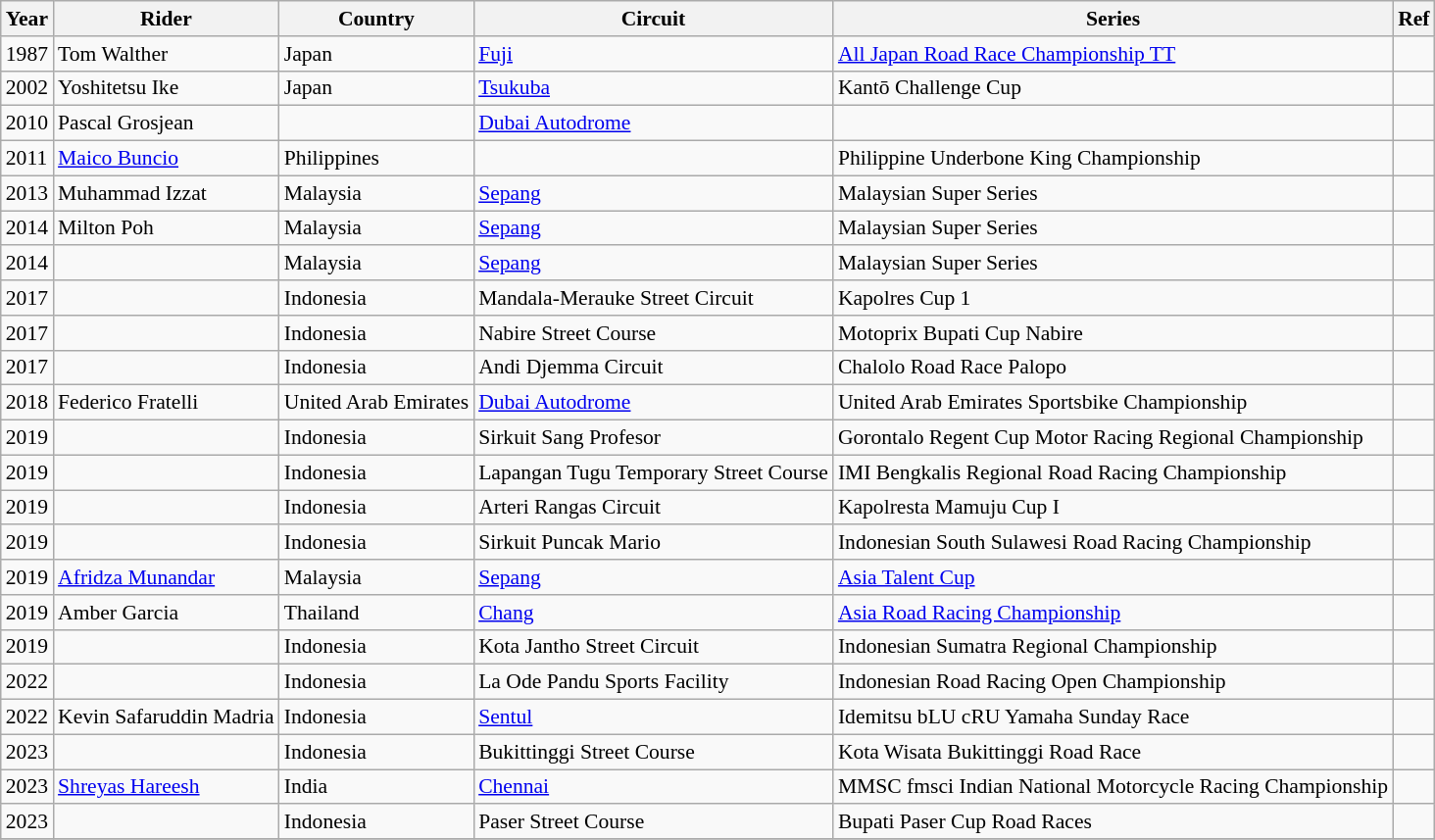<table class="wikitable sortable" border="1" style="font-size: 90%">
<tr>
<th>Year</th>
<th>Rider</th>
<th>Country</th>
<th>Circuit</th>
<th>Series</th>
<th>Ref</th>
</tr>
<tr>
<td>1987</td>
<td> Tom Walther</td>
<td>Japan</td>
<td><a href='#'>Fuji</a></td>
<td><a href='#'>All Japan Road Race Championship TT</a></td>
<td></td>
</tr>
<tr>
<td>2002</td>
<td> Yoshitetsu Ike</td>
<td>Japan</td>
<td><a href='#'>Tsukuba</a></td>
<td>Kantō Challenge Cup</td>
<td></td>
</tr>
<tr>
<td>2010</td>
<td> Pascal Grosjean</td>
<td></td>
<td><a href='#'>Dubai Autodrome</a></td>
<td></td>
<td></td>
</tr>
<tr>
<td>2011</td>
<td> <a href='#'>Maico Buncio</a></td>
<td>Philippines</td>
<td></td>
<td>Philippine Underbone King Championship</td>
<td></td>
</tr>
<tr>
<td>2013</td>
<td> Muhammad Izzat</td>
<td>Malaysia</td>
<td><a href='#'>Sepang</a></td>
<td>Malaysian Super Series</td>
<td></td>
</tr>
<tr>
<td>2014</td>
<td> Milton Poh</td>
<td>Malaysia</td>
<td><a href='#'>Sepang</a></td>
<td>Malaysian Super Series</td>
<td></td>
</tr>
<tr>
<td>2014</td>
<td></td>
<td>Malaysia</td>
<td><a href='#'>Sepang</a></td>
<td>Malaysian Super Series</td>
<td></td>
</tr>
<tr>
<td>2017</td>
<td></td>
<td>Indonesia</td>
<td>Mandala-Merauke Street Circuit</td>
<td>Kapolres Cup 1</td>
<td></td>
</tr>
<tr>
<td>2017</td>
<td></td>
<td>Indonesia</td>
<td>Nabire Street Course</td>
<td>Motoprix Bupati Cup Nabire</td>
<td></td>
</tr>
<tr>
<td>2017</td>
<td></td>
<td>Indonesia</td>
<td>Andi Djemma Circuit</td>
<td>Chalolo Road Race Palopo</td>
<td></td>
</tr>
<tr>
<td>2018</td>
<td> Federico Fratelli</td>
<td>United Arab Emirates</td>
<td><a href='#'>Dubai Autodrome</a></td>
<td>United Arab Emirates Sportsbike Championship</td>
<td></td>
</tr>
<tr>
<td>2019</td>
<td></td>
<td>Indonesia</td>
<td>Sirkuit Sang Profesor</td>
<td>Gorontalo Regent Cup Motor Racing Regional Championship</td>
<td></td>
</tr>
<tr>
<td>2019</td>
<td></td>
<td>Indonesia</td>
<td>Lapangan Tugu Temporary Street Course</td>
<td>IMI Bengkalis Regional Road Racing Championship</td>
<td></td>
</tr>
<tr>
<td>2019</td>
<td></td>
<td>Indonesia</td>
<td>Arteri Rangas Circuit</td>
<td>Kapolresta Mamuju Cup I</td>
<td></td>
</tr>
<tr>
<td>2019</td>
<td></td>
<td>Indonesia</td>
<td>Sirkuit Puncak Mario</td>
<td>Indonesian South Sulawesi Road Racing Championship</td>
<td></td>
</tr>
<tr>
<td>2019</td>
<td> <a href='#'>Afridza Munandar</a></td>
<td>Malaysia</td>
<td><a href='#'>Sepang</a></td>
<td><a href='#'>Asia Talent Cup</a></td>
<td></td>
</tr>
<tr>
<td>2019</td>
<td> Amber Garcia</td>
<td>Thailand</td>
<td><a href='#'>Chang</a></td>
<td><a href='#'>Asia Road Racing Championship</a></td>
<td></td>
</tr>
<tr>
<td>2019</td>
<td></td>
<td>Indonesia</td>
<td>Kota Jantho Street Circuit</td>
<td>Indonesian Sumatra Regional Championship</td>
<td></td>
</tr>
<tr>
<td>2022</td>
<td></td>
<td>Indonesia</td>
<td>La Ode Pandu Sports Facility</td>
<td>Indonesian Road Racing Open Championship</td>
<td></td>
</tr>
<tr>
<td>2022</td>
<td> Kevin Safaruddin Madria</td>
<td>Indonesia</td>
<td><a href='#'>Sentul</a></td>
<td>Idemitsu bLU cRU Yamaha Sunday Race</td>
<td></td>
</tr>
<tr>
<td>2023</td>
<td></td>
<td>Indonesia</td>
<td>Bukittinggi Street Course</td>
<td>Kota Wisata Bukittinggi Road Race</td>
<td></td>
</tr>
<tr>
<td>2023</td>
<td> <a href='#'>Shreyas Hareesh</a></td>
<td>India</td>
<td><a href='#'>Chennai</a></td>
<td>MMSC fmsci Indian National Motorcycle Racing Championship</td>
<td></td>
</tr>
<tr>
<td>2023</td>
<td></td>
<td>Indonesia</td>
<td>Paser Street Course</td>
<td>Bupati Paser Cup Road Races</td>
<td></td>
</tr>
<tr>
</tr>
</table>
